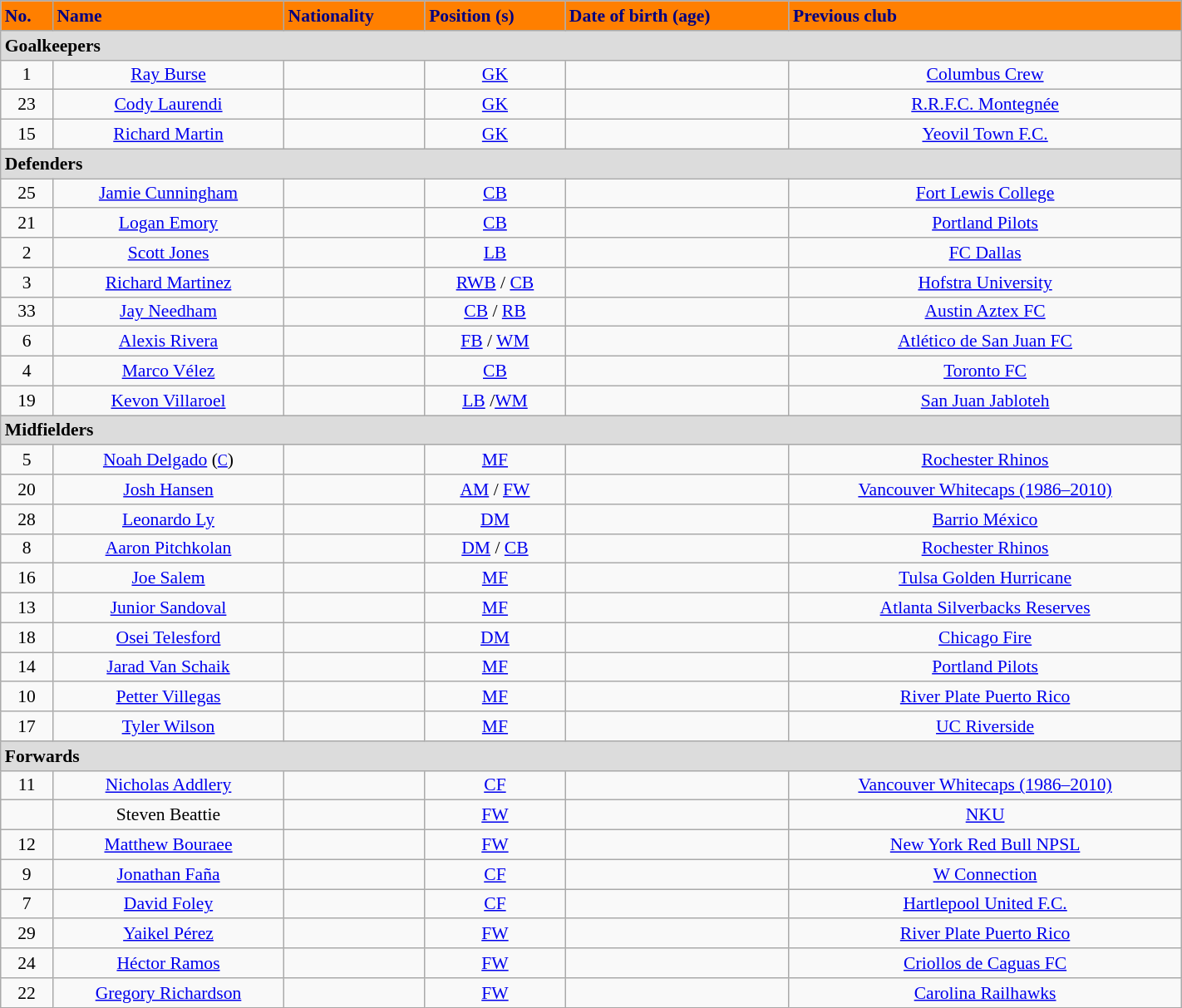<table class="wikitable"  style="text-align:center; font-size:90%; width:75%;">
<tr>
<th style="background:#ff7f00; color:navy; text-align:left;">No.</th>
<th style="background:#ff7f00; color:navy; text-align:left;">Name</th>
<th style="background:#ff7f00; color:navy; text-align:left;">Nationality</th>
<th style="background:#ff7f00; color:navy; text-align:left;">Position (s)</th>
<th style="background:#ff7f00; color:navy; text-align:left;">Date of birth (age)</th>
<th style="background:#ff7f00; color:navy; text-align:left;">Previous club</th>
</tr>
<tr>
<th colspan="6"  style="background:#dcdcdc; text-align:left;">Goalkeepers</th>
</tr>
<tr>
<td>1</td>
<td><a href='#'>Ray Burse</a></td>
<td></td>
<td><a href='#'>GK</a></td>
<td></td>
<td> <a href='#'>Columbus Crew</a></td>
</tr>
<tr>
<td>23</td>
<td><a href='#'>Cody Laurendi</a></td>
<td></td>
<td><a href='#'>GK</a></td>
<td></td>
<td> <a href='#'>R.R.F.C. Montegnée</a></td>
</tr>
<tr>
<td>15</td>
<td><a href='#'>Richard Martin</a></td>
<td></td>
<td><a href='#'>GK</a></td>
<td></td>
<td> <a href='#'>Yeovil Town F.C.</a></td>
</tr>
<tr>
<th colspan="6"  style="background:#dcdcdc; text-align:left;">Defenders</th>
</tr>
<tr>
<td>25</td>
<td><a href='#'>Jamie Cunningham</a></td>
<td></td>
<td><a href='#'>CB</a></td>
<td></td>
<td> <a href='#'>Fort Lewis College</a></td>
</tr>
<tr>
<td>21</td>
<td><a href='#'>Logan Emory</a></td>
<td></td>
<td><a href='#'>CB</a></td>
<td></td>
<td> <a href='#'>Portland Pilots</a></td>
</tr>
<tr>
<td>2</td>
<td><a href='#'>Scott Jones</a></td>
<td></td>
<td><a href='#'>LB</a></td>
<td></td>
<td> <a href='#'>FC Dallas</a></td>
</tr>
<tr>
<td>3</td>
<td><a href='#'>Richard Martinez</a></td>
<td></td>
<td><a href='#'>RWB</a> / <a href='#'>CB</a></td>
<td></td>
<td> <a href='#'>Hofstra University</a></td>
</tr>
<tr>
<td>33</td>
<td><a href='#'>Jay Needham</a></td>
<td></td>
<td><a href='#'>CB</a> / <a href='#'>RB</a></td>
<td></td>
<td> <a href='#'>Austin Aztex FC</a></td>
</tr>
<tr>
<td>6</td>
<td><a href='#'>Alexis Rivera</a></td>
<td></td>
<td><a href='#'>FB</a> / <a href='#'>WM</a></td>
<td></td>
<td> <a href='#'>Atlético de San Juan FC</a></td>
</tr>
<tr>
<td>4</td>
<td><a href='#'>Marco Vélez</a></td>
<td></td>
<td><a href='#'>CB</a></td>
<td></td>
<td> <a href='#'>Toronto FC</a></td>
</tr>
<tr>
<td>19</td>
<td><a href='#'>Kevon Villaroel</a></td>
<td></td>
<td><a href='#'>LB</a> /<a href='#'>WM</a></td>
<td></td>
<td> <a href='#'>San Juan Jabloteh</a></td>
</tr>
<tr>
<th colspan="6"  style="background:#dcdcdc; text-align:left;">Midfielders</th>
</tr>
<tr>
<td>5</td>
<td><a href='#'>Noah Delgado</a> (<a href='#'><small>C</small></a>)</td>
<td></td>
<td><a href='#'>MF</a></td>
<td></td>
<td> <a href='#'>Rochester Rhinos</a></td>
</tr>
<tr>
<td>20</td>
<td><a href='#'>Josh Hansen</a></td>
<td></td>
<td><a href='#'>AM</a> / <a href='#'>FW</a></td>
<td></td>
<td> <a href='#'>Vancouver Whitecaps (1986–2010)</a></td>
</tr>
<tr>
<td>28</td>
<td><a href='#'>Leonardo Ly</a></td>
<td></td>
<td><a href='#'>DM</a></td>
<td></td>
<td> <a href='#'>Barrio México</a></td>
</tr>
<tr>
<td>8</td>
<td><a href='#'>Aaron Pitchkolan</a></td>
<td></td>
<td><a href='#'>DM</a> / <a href='#'>CB</a></td>
<td></td>
<td> <a href='#'>Rochester Rhinos</a></td>
</tr>
<tr>
<td>16</td>
<td><a href='#'>Joe Salem</a></td>
<td></td>
<td><a href='#'>MF</a></td>
<td></td>
<td> <a href='#'>Tulsa Golden Hurricane</a></td>
</tr>
<tr>
<td>13</td>
<td><a href='#'>Junior Sandoval</a></td>
<td></td>
<td><a href='#'>MF</a></td>
<td></td>
<td> <a href='#'>Atlanta Silverbacks Reserves</a></td>
</tr>
<tr>
<td>18</td>
<td><a href='#'>Osei Telesford</a></td>
<td></td>
<td><a href='#'>DM</a></td>
<td></td>
<td> <a href='#'>Chicago Fire</a></td>
</tr>
<tr>
<td>14</td>
<td><a href='#'>Jarad Van Schaik</a></td>
<td></td>
<td><a href='#'>MF</a></td>
<td></td>
<td> <a href='#'>Portland Pilots</a></td>
</tr>
<tr>
<td>10</td>
<td><a href='#'>Petter Villegas</a></td>
<td></td>
<td><a href='#'>MF</a></td>
<td></td>
<td> <a href='#'>River Plate Puerto Rico</a></td>
</tr>
<tr>
<td>17</td>
<td><a href='#'>Tyler Wilson</a></td>
<td></td>
<td><a href='#'>MF</a></td>
<td></td>
<td> <a href='#'>UC Riverside</a></td>
</tr>
<tr>
<th colspan="11"  style="background:#dcdcdc; text-align:left;">Forwards</th>
</tr>
<tr>
<td>11</td>
<td><a href='#'>Nicholas Addlery</a></td>
<td></td>
<td><a href='#'>CF</a></td>
<td></td>
<td> <a href='#'>Vancouver Whitecaps (1986–2010)</a></td>
</tr>
<tr>
<td></td>
<td>Steven Beattie</td>
<td></td>
<td><a href='#'>FW</a></td>
<td></td>
<td> <a href='#'>NKU</a></td>
</tr>
<tr>
<td>12</td>
<td><a href='#'>Matthew Bouraee</a></td>
<td></td>
<td><a href='#'>FW</a></td>
<td></td>
<td> <a href='#'>New York Red Bull NPSL</a></td>
</tr>
<tr>
<td>9</td>
<td><a href='#'>Jonathan Faña</a></td>
<td></td>
<td><a href='#'>CF</a></td>
<td></td>
<td> <a href='#'>W Connection</a></td>
</tr>
<tr>
<td>7</td>
<td><a href='#'>David Foley</a></td>
<td></td>
<td><a href='#'>CF</a></td>
<td></td>
<td> <a href='#'>Hartlepool United F.C.</a></td>
</tr>
<tr>
<td>29</td>
<td><a href='#'>Yaikel Pérez</a></td>
<td></td>
<td><a href='#'>FW</a></td>
<td></td>
<td> <a href='#'>River Plate Puerto Rico</a></td>
</tr>
<tr>
<td>24</td>
<td><a href='#'>Héctor Ramos</a></td>
<td></td>
<td><a href='#'>FW</a></td>
<td></td>
<td> <a href='#'>Criollos de Caguas FC</a></td>
</tr>
<tr>
<td>22</td>
<td><a href='#'>Gregory Richardson</a></td>
<td></td>
<td><a href='#'>FW</a></td>
<td></td>
<td> <a href='#'>Carolina Railhawks</a></td>
</tr>
</table>
